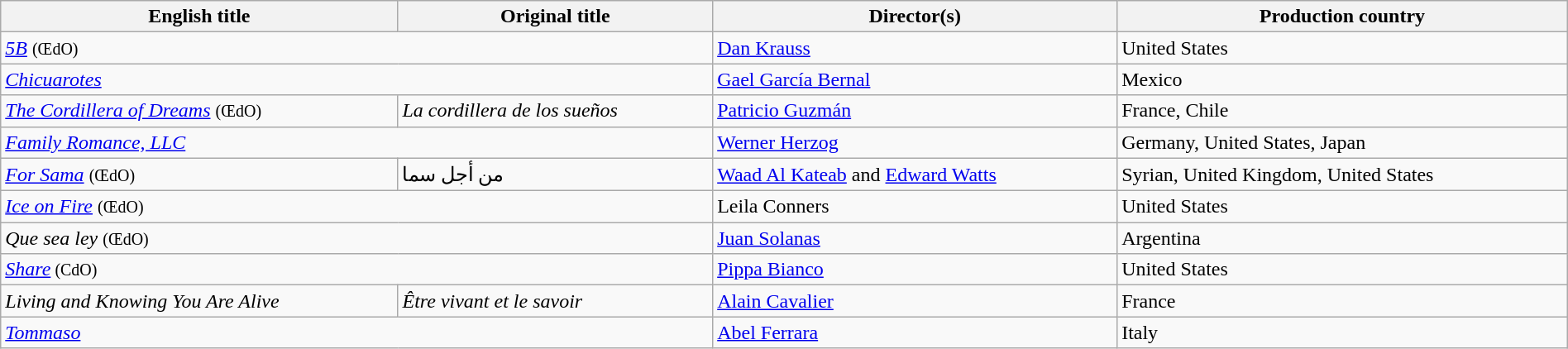<table class="wikitable" style="width:100%; margin-bottom:2px" cellpadding="5">
<tr>
<th scope="col">English title</th>
<th scope="col">Original title</th>
<th scope="col">Director(s)</th>
<th scope="col">Production country</th>
</tr>
<tr>
<td colspan=2><em><a href='#'>5B</a></em> <small>(ŒdO)</small></td>
<td><a href='#'>Dan Krauss</a></td>
<td>United States</td>
</tr>
<tr>
<td colspan=2><em><a href='#'>Chicuarotes</a></em></td>
<td><a href='#'>Gael García Bernal</a></td>
<td>Mexico</td>
</tr>
<tr>
<td><em><a href='#'>The Cordillera of Dreams</a></em> <small>(ŒdO)</small></td>
<td><em>La cordillera de los sueños</em></td>
<td><a href='#'>Patricio Guzmán</a></td>
<td>France, Chile</td>
</tr>
<tr>
<td colspan=2><em><a href='#'>Family Romance, LLC</a></em></td>
<td><a href='#'>Werner Herzog</a></td>
<td>Germany, United States, Japan</td>
</tr>
<tr>
<td><em><a href='#'>For Sama</a></em> <small>(ŒdO)</small></td>
<td>من أجل سما</td>
<td><a href='#'>Waad Al Kateab</a> and <a href='#'>Edward Watts</a></td>
<td>Syrian, United Kingdom, United States</td>
</tr>
<tr>
<td colspan=2><em><a href='#'>Ice on Fire</a></em> <small>(ŒdO)</small></td>
<td>Leila Conners</td>
<td>United States</td>
</tr>
<tr>
<td colspan=2><em>Que sea ley</em> <small>(ŒdO)</small></td>
<td><a href='#'>Juan Solanas</a></td>
<td>Argentina</td>
</tr>
<tr>
<td colspan=2><em><a href='#'>Share</a></em><small> (CdO) </small></td>
<td><a href='#'>Pippa Bianco</a></td>
<td>United States</td>
</tr>
<tr>
<td><em>Living and Knowing You Are Alive</em></td>
<td><em>Être vivant et le savoir</em></td>
<td><a href='#'>Alain Cavalier</a></td>
<td>France</td>
</tr>
<tr>
<td colspan=2><em><a href='#'>Tommaso</a></em></td>
<td><a href='#'>Abel Ferrara</a></td>
<td>Italy</td>
</tr>
</table>
